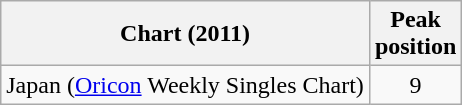<table class="wikitable sortable" border="1">
<tr>
<th>Chart (2011)</th>
<th>Peak<br>position</th>
</tr>
<tr>
<td>Japan (<a href='#'>Oricon</a> Weekly Singles Chart)</td>
<td style="text-align:center;">9</td>
</tr>
</table>
